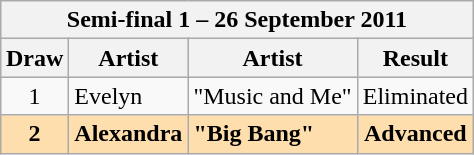<table class="sortable wikitable" style="margin: 1em auto 1em auto; text-align:center">
<tr>
<th colspan="4">Semi-final 1 – 26 September 2011</th>
</tr>
<tr bgcolor="#CCCCCC">
<th>Draw</th>
<th>Artist</th>
<th>Artist</th>
<th>Result</th>
</tr>
<tr>
<td>1</td>
<td align="left">Evelyn</td>
<td align="left">"Music and Me"</td>
<td>Eliminated</td>
</tr>
<tr style="font-weight:bold;background:navajowhite;">
<td>2</td>
<td align="left">Alexandra</td>
<td align="left">"Big Bang"</td>
<td>Advanced</td>
</tr>
</table>
